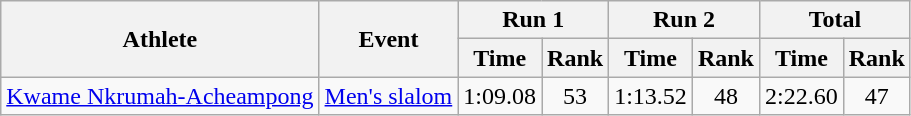<table class="wikitable">
<tr>
<th rowspan="2">Athlete</th>
<th rowspan="2">Event</th>
<th colspan="2">Run 1</th>
<th colspan="2">Run 2</th>
<th colspan="2">Total</th>
</tr>
<tr>
<th>Time</th>
<th>Rank</th>
<th>Time</th>
<th>Rank</th>
<th>Time</th>
<th>Rank</th>
</tr>
<tr>
<td align="left" rowspan=1><a href='#'>Kwame Nkrumah-Acheampong</a></td>
<td align="left"><a href='#'>Men's slalom</a></td>
<td align="center">1:09.08</td>
<td align="center">53</td>
<td align="center">1:13.52</td>
<td align="center">48</td>
<td align="center">2:22.60</td>
<td align="center">47</td>
</tr>
</table>
